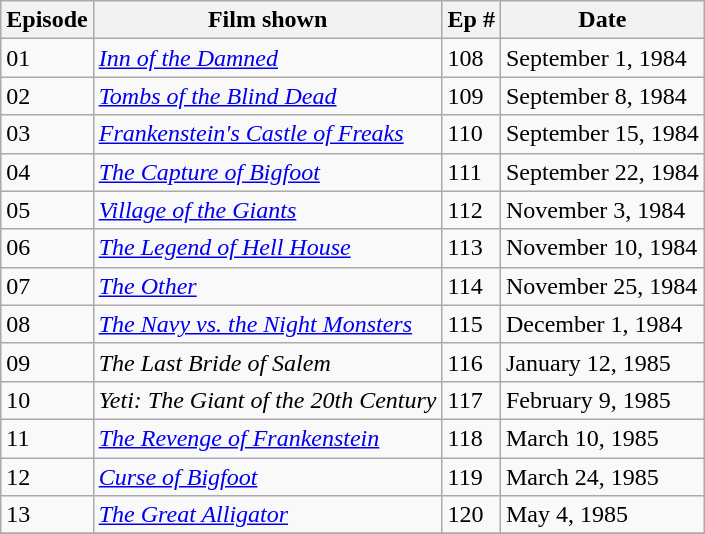<table class="wikitable sortable">
<tr>
<th>Episode</th>
<th>Film shown</th>
<th>Ep #</th>
<th>Date</th>
</tr>
<tr>
<td>01</td>
<td><em><a href='#'>Inn of the Damned</a></em></td>
<td>108</td>
<td>September 1, 1984</td>
</tr>
<tr>
<td>02</td>
<td><em><a href='#'>Tombs of the Blind Dead</a></em></td>
<td>109</td>
<td>September 8, 1984</td>
</tr>
<tr>
<td>03</td>
<td><em><a href='#'>Frankenstein's Castle of Freaks</a></em></td>
<td>110</td>
<td>September 15, 1984</td>
</tr>
<tr>
<td>04</td>
<td><em><a href='#'>The Capture of Bigfoot</a></em></td>
<td>111</td>
<td>September 22, 1984</td>
</tr>
<tr>
<td>05</td>
<td><em><a href='#'>Village of the Giants</a></em></td>
<td>112</td>
<td>November 3, 1984</td>
</tr>
<tr>
<td>06</td>
<td><em><a href='#'>The Legend of Hell House</a></em></td>
<td>113</td>
<td>November 10, 1984</td>
</tr>
<tr>
<td>07</td>
<td><em><a href='#'>The Other</a></em></td>
<td>114</td>
<td>November 25, 1984</td>
</tr>
<tr>
<td>08</td>
<td><em><a href='#'>The Navy vs. the Night Monsters</a></em></td>
<td>115</td>
<td>December 1, 1984</td>
</tr>
<tr>
<td>09</td>
<td><em>The Last Bride of Salem</em></td>
<td>116</td>
<td>January 12, 1985</td>
</tr>
<tr>
<td>10</td>
<td><em>Yeti: The Giant of the 20th Century</em></td>
<td>117</td>
<td>February 9, 1985</td>
</tr>
<tr>
<td>11</td>
<td><em><a href='#'>The Revenge of Frankenstein</a></em></td>
<td>118</td>
<td>March 10, 1985</td>
</tr>
<tr>
<td>12</td>
<td><em><a href='#'>Curse of Bigfoot</a></em></td>
<td>119</td>
<td>March 24, 1985</td>
</tr>
<tr>
<td>13</td>
<td><em><a href='#'>The Great Alligator</a></em></td>
<td>120</td>
<td>May 4, 1985</td>
</tr>
<tr>
</tr>
</table>
